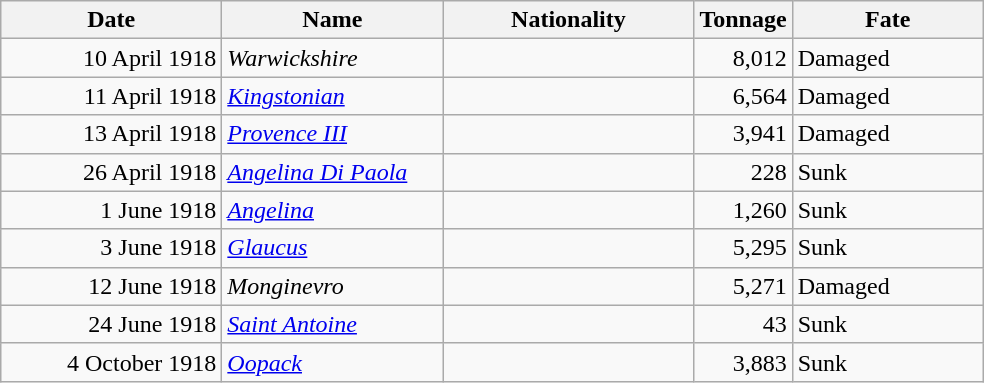<table class="wikitable sortable">
<tr>
<th width="140px">Date</th>
<th width="140px">Name</th>
<th width="160px">Nationality</th>
<th width="25px">Tonnage</th>
<th width="120px">Fate</th>
</tr>
<tr>
<td align="right">10 April 1918</td>
<td align="left"><em>Warwickshire</em></td>
<td align="left"></td>
<td align="right">8,012</td>
<td align="left">Damaged</td>
</tr>
<tr>
<td align="right">11 April 1918</td>
<td align="left"><a href='#'><em>Kingstonian</em></a></td>
<td align="left"></td>
<td align="right">6,564</td>
<td align="left">Damaged</td>
</tr>
<tr>
<td align="right">13 April 1918</td>
<td align="left"><a href='#'><em>Provence III</em></a></td>
<td align="left"></td>
<td align="right">3,941</td>
<td align="left">Damaged</td>
</tr>
<tr>
<td align="right">26 April 1918</td>
<td align="left"><a href='#'><em>Angelina Di Paola</em></a></td>
<td align="left"></td>
<td align="right">228</td>
<td align="left">Sunk</td>
</tr>
<tr>
<td align="right">1 June 1918</td>
<td align="left"><a href='#'><em>Angelina</em></a></td>
<td align="left"></td>
<td align="right">1,260</td>
<td align="left">Sunk</td>
</tr>
<tr>
<td align="right">3 June 1918</td>
<td align="left"><a href='#'><em>Glaucus</em></a></td>
<td align="left"></td>
<td align="right">5,295</td>
<td align="left">Sunk</td>
</tr>
<tr>
<td align="right">12 June 1918</td>
<td align="left"><em>Monginevro</em></td>
<td align="left"></td>
<td align="right">5,271</td>
<td align="left">Damaged</td>
</tr>
<tr>
<td align="right">24 June 1918</td>
<td align="left"><a href='#'><em>Saint Antoine</em></a></td>
<td align="left"></td>
<td align="right">43</td>
<td align="left">Sunk</td>
</tr>
<tr>
<td align="right">4 October 1918</td>
<td align="left"><a href='#'><em>Oopack</em></a></td>
<td align="left"></td>
<td align="right">3,883</td>
<td align="left">Sunk</td>
</tr>
</table>
